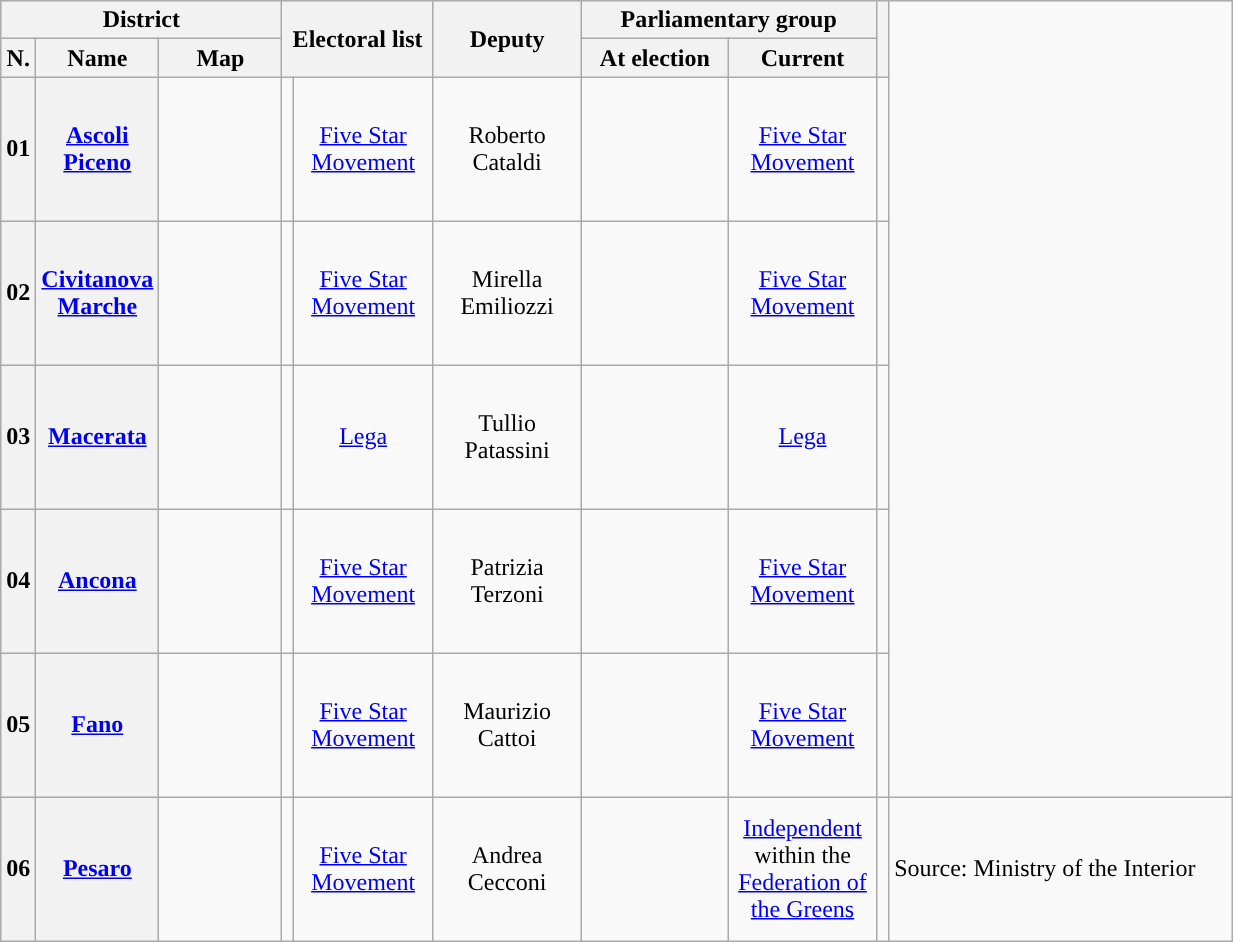<table class="wikitable" style="text-align:center; style="width=65%">
<tr>
<th width=20% colspan="3">District</th>
<th width=12% colspan="2" rowspan="2">Electoral list</th>
<th width=12% rowspan="2">Deputy</th>
<th width=24% colspan="4">Parliamentary group</th>
<th width=1% rowspan="2"></th>
</tr>
<tr>
<th width=1%>N.</th>
<th width=10%>Name</th>
<th width=10%>Map</th>
<th width=12% colspan="2">At election</th>
<th width=12% colspan="2">Current</th>
</tr>
<tr style="height:6em;">
<th>01</th>
<th><a href='#'>Ascoli Piceno</a></th>
<td></td>
<td style="background:"></td>
<td><a href='#'>Five Star Movement</a></td>
<td>Roberto Cataldi</td>
<td style="background:"></td>
<td colspan=3><a href='#'>Five Star Movement</a></td>
<td></td>
</tr>
<tr style="height:6em;">
<th>02</th>
<th><a href='#'>Civitanova Marche</a></th>
<td></td>
<td style="background:"></td>
<td><a href='#'>Five Star Movement</a></td>
<td>Mirella Emiliozzi</td>
<td style="background:"></td>
<td colspan=3><a href='#'>Five Star Movement</a></td>
<td></td>
</tr>
<tr style="height:6em;">
<th>03</th>
<th><a href='#'>Macerata</a></th>
<td></td>
<td style="background:"></td>
<td><a href='#'>Lega</a></td>
<td>Tullio Patassini</td>
<td style="background:"></td>
<td colspan=3><a href='#'>Lega</a></td>
<td></td>
</tr>
<tr style="height:6em;">
<th>04</th>
<th><a href='#'>Ancona</a></th>
<td></td>
<td style="background:"></td>
<td><a href='#'>Five Star Movement</a></td>
<td>Patrizia Terzoni</td>
<td style="background:"></td>
<td colspan=3><a href='#'>Five Star Movement</a></td>
<td></td>
</tr>
<tr style="height:6em;">
<th>05</th>
<th><a href='#'>Fano</a></th>
<td></td>
<td style="background:"></td>
<td><a href='#'>Five Star Movement</a></td>
<td>Maurizio Cattoi</td>
<td style="background:"></td>
<td colspan=3><a href='#'>Five Star Movement</a></td>
<td></td>
</tr>
<tr style="height:6em;">
<th>06</th>
<th><a href='#'>Pesaro</a></th>
<td></td>
<td style="background:"></td>
<td><a href='#'>Five Star Movement</a></td>
<td>Andrea Cecconi</td>
<td style="background:"></td>
<td colspan=3><a href='#'>Independent</a> within the <a href='#'>Federation of the Greens</a></td>
<td></td>
<td style="text-align:left;" colspan="11">Source: Ministry of the Interior</td>
</tr>
</table>
